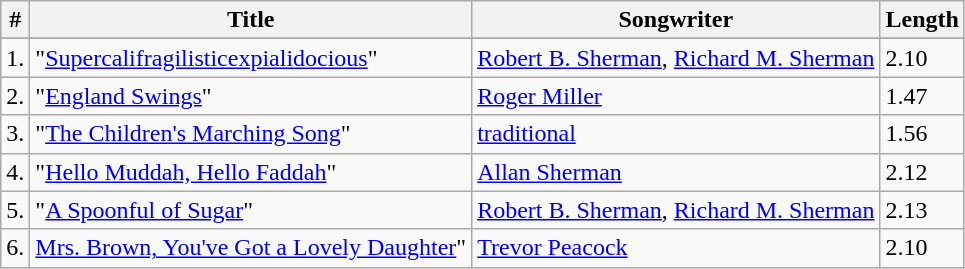<table class="wikitable">
<tr>
<th>#</th>
<th>Title</th>
<th>Songwriter</th>
<th>Length</th>
</tr>
<tr bgcolor="#ebf5ff">
</tr>
<tr>
<td>1.</td>
<td>"<a href='#'>Supercalifragilisticexpialidocious</a>"</td>
<td><a href='#'>Robert B. Sherman</a>, <a href='#'>Richard M. Sherman</a></td>
<td>2.10</td>
</tr>
<tr>
<td>2.</td>
<td>"<a href='#'>England Swings</a>"</td>
<td><a href='#'>Roger Miller</a></td>
<td>1.47</td>
</tr>
<tr>
<td>3.</td>
<td>"<a href='#'>The Children's Marching Song</a>"</td>
<td><a href='#'>traditional</a></td>
<td>1.56</td>
</tr>
<tr>
<td>4.</td>
<td>"<a href='#'>Hello Muddah, Hello Faddah</a>"</td>
<td><a href='#'>Allan Sherman</a></td>
<td>2.12</td>
</tr>
<tr>
<td>5.</td>
<td>"<a href='#'>A Spoonful of Sugar</a>"</td>
<td><a href='#'>Robert B. Sherman</a>, <a href='#'>Richard M. Sherman</a></td>
<td>2.13</td>
</tr>
<tr>
<td>6.</td>
<td><a href='#'>Mrs. Brown, You've Got a Lovely Daughter</a>"</td>
<td><a href='#'>Trevor Peacock</a></td>
<td>2.10</td>
</tr>
</table>
